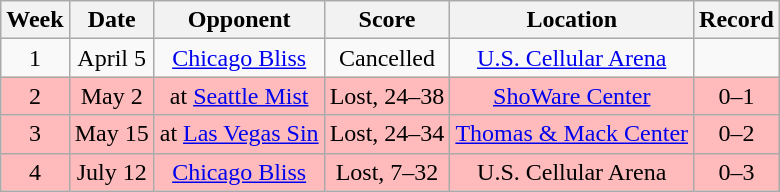<table class="wikitable" style="text-align:center">
<tr>
<th>Week</th>
<th>Date</th>
<th>Opponent</th>
<th>Score</th>
<th>Location</th>
<th>Record</th>
</tr>
<tr bgcolor=>
<td>1</td>
<td>April 5</td>
<td><a href='#'>Chicago Bliss</a></td>
<td>Cancelled</td>
<td><a href='#'>U.S. Cellular Arena</a></td>
<td></td>
</tr>
<tr bgcolor="ffbbbb">
<td>2</td>
<td>May 2</td>
<td>at <a href='#'>Seattle Mist</a></td>
<td>Lost, 24–38</td>
<td><a href='#'>ShoWare Center</a></td>
<td>0–1</td>
</tr>
<tr bgcolor="ffbbbb">
<td>3</td>
<td>May 15</td>
<td>at <a href='#'>Las Vegas Sin</a></td>
<td>Lost, 24–34</td>
<td><a href='#'>Thomas & Mack Center</a></td>
<td>0–2</td>
</tr>
<tr bgcolor="ffbbbb">
<td>4</td>
<td>July 12</td>
<td><a href='#'>Chicago Bliss</a></td>
<td>Lost, 7–32</td>
<td>U.S. Cellular Arena</td>
<td>0–3</td>
</tr>
</table>
